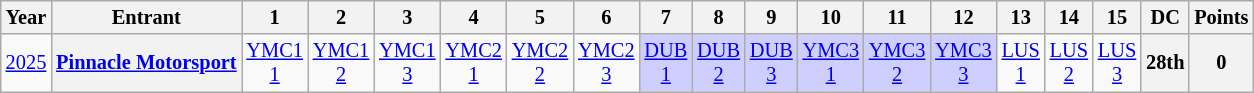<table class="wikitable" style="text-align:center; font-size:85%">
<tr>
<th>Year</th>
<th>Entrant</th>
<th>1</th>
<th>2</th>
<th>3</th>
<th>4</th>
<th>5</th>
<th>6</th>
<th>7</th>
<th>8</th>
<th>9</th>
<th>10</th>
<th>11</th>
<th>12</th>
<th>13</th>
<th>14</th>
<th>15</th>
<th>DC</th>
<th>Points</th>
</tr>
<tr>
<td><a href='#'>2025</a></td>
<th nowrap><a href='#'>Pinnacle Motorsport</a></th>
<td><a href='#'>YMC1<br>1</a></td>
<td><a href='#'>YMC1<br>2</a></td>
<td><a href='#'>YMC1<br>3</a></td>
<td><a href='#'>YMC2<br>1</a></td>
<td><a href='#'>YMC2<br>2</a></td>
<td><a href='#'>YMC2<br>3</a></td>
<td style="background:#CFCFFF;"><a href='#'>DUB<br>1</a><br></td>
<td style="background:#CFCFFF;"><a href='#'>DUB<br>2</a><br></td>
<td style="background:#CFCFFF;"><a href='#'>DUB<br>3</a><br></td>
<td style="background:#CFCFFF;"><a href='#'>YMC3<br>1</a><br></td>
<td style="background:#CFCFFF;"><a href='#'>YMC3<br>2</a><br></td>
<td style="background:#CFCFFF;"><a href='#'>YMC3<br>3</a><br></td>
<td><a href='#'>LUS<br>1</a></td>
<td><a href='#'>LUS<br>2</a></td>
<td><a href='#'>LUS<br>3</a></td>
<th>28th</th>
<th>0</th>
</tr>
</table>
